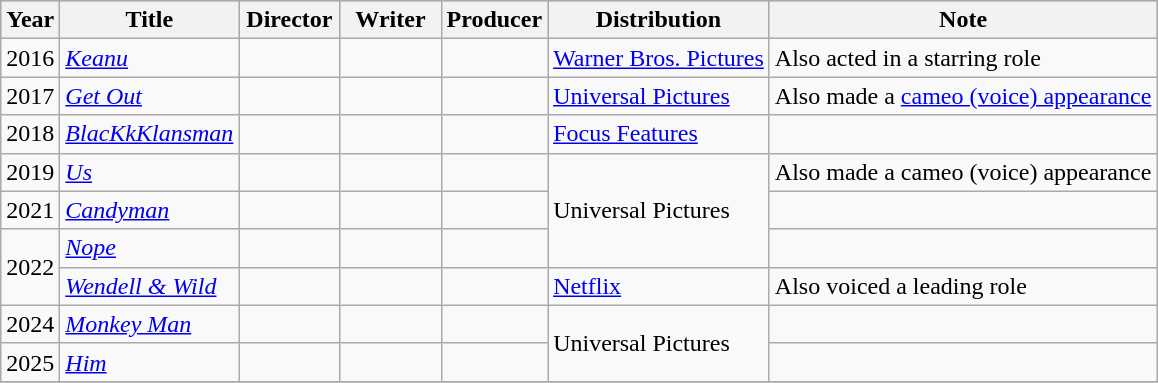<table class="wikitable unsortable">
<tr style="background:#b0c4de; text-align:center;">
<th>Year</th>
<th>Title</th>
<th width=60>Director</th>
<th width=60>Writer</th>
<th width=60>Producer</th>
<th>Distribution</th>
<th>Note</th>
</tr>
<tr>
<td>2016</td>
<td><em><a href='#'>Keanu</a></em></td>
<td></td>
<td></td>
<td></td>
<td><a href='#'>Warner Bros. Pictures</a></td>
<td>Also acted in a starring role</td>
</tr>
<tr>
<td>2017</td>
<td><em><a href='#'>Get Out</a></em></td>
<td></td>
<td></td>
<td></td>
<td><a href='#'>Universal Pictures</a></td>
<td>Also made a <a href='#'>cameo (voice) appearance</a></td>
</tr>
<tr>
<td>2018</td>
<td><em><a href='#'>BlacKkKlansman</a></em></td>
<td></td>
<td></td>
<td></td>
<td><a href='#'>Focus Features</a></td>
<td></td>
</tr>
<tr>
<td>2019</td>
<td><em><a href='#'>Us</a></em></td>
<td></td>
<td></td>
<td></td>
<td rowspan="3">Universal Pictures</td>
<td>Also made a cameo (voice) appearance</td>
</tr>
<tr>
<td>2021</td>
<td><em><a href='#'>Candyman</a></em></td>
<td></td>
<td></td>
<td></td>
<td></td>
</tr>
<tr>
<td rowspan=2>2022</td>
<td><em><a href='#'>Nope</a></em></td>
<td></td>
<td></td>
<td></td>
<td></td>
</tr>
<tr>
<td><em><a href='#'>Wendell & Wild</a></em></td>
<td></td>
<td></td>
<td></td>
<td><a href='#'>Netflix</a></td>
<td>Also voiced a leading role</td>
</tr>
<tr>
<td>2024</td>
<td><em><a href='#'>Monkey Man</a></em></td>
<td></td>
<td></td>
<td></td>
<td rowspan="2">Universal Pictures</td>
<td></td>
</tr>
<tr>
<td>2025</td>
<td><em><a href='#'>Him</a></em></td>
<td></td>
<td></td>
<td></td>
<td></td>
</tr>
<tr>
</tr>
</table>
